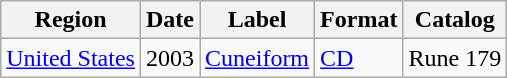<table class="wikitable">
<tr>
<th>Region</th>
<th>Date</th>
<th>Label</th>
<th>Format</th>
<th>Catalog</th>
</tr>
<tr>
<td><a href='#'>United States</a></td>
<td>2003</td>
<td><a href='#'>Cuneiform</a></td>
<td><a href='#'>CD</a></td>
<td>Rune 179</td>
</tr>
</table>
